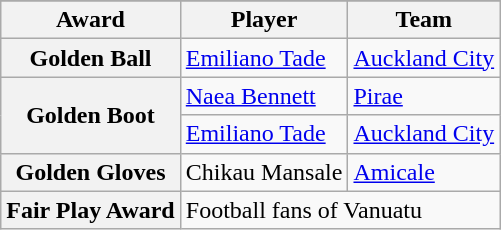<table class="wikitable" style="text-align:center; float:left; margin-right:1em;">
<tr>
</tr>
<tr>
<th>Award</th>
<th>Player</th>
<th>Team</th>
</tr>
<tr>
<th>Golden Ball</th>
<td align=left> <a href='#'>Emiliano Tade</a></td>
<td align=left> <a href='#'>Auckland City</a></td>
</tr>
<tr>
<th rowspan=2>Golden Boot</th>
<td align=left> <a href='#'>Naea Bennett</a></td>
<td align=left> <a href='#'>Pirae</a></td>
</tr>
<tr>
<td align=left> <a href='#'>Emiliano Tade</a></td>
<td align=left> <a href='#'>Auckland City</a></td>
</tr>
<tr>
<th>Golden Gloves</th>
<td align=left> Chikau Mansale</td>
<td align=left> <a href='#'>Amicale</a></td>
</tr>
<tr>
<th>Fair Play Award</th>
<td align=left colspan=2>Football fans of Vanuatu</td>
</tr>
</table>
